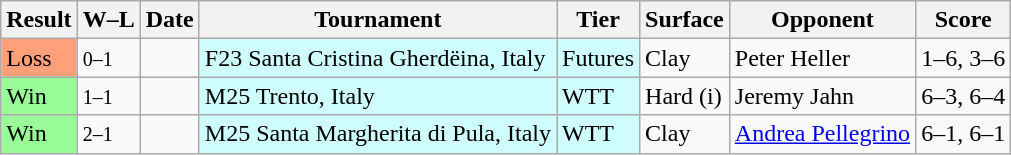<table class="sortable wikitable">
<tr>
<th>Result</th>
<th class="unsortable">W–L</th>
<th>Date</th>
<th>Tournament</th>
<th>Tier</th>
<th>Surface</th>
<th>Opponent</th>
<th class="unsortable">Score</th>
</tr>
<tr>
<td bgcolor=ffa07a>Loss</td>
<td><small>0–1</small></td>
<td></td>
<td style="background:#cffcff;">F23 Santa Cristina Gherdëina, Italy</td>
<td style="background:#cffcff;">Futures</td>
<td>Clay</td>
<td> Peter Heller</td>
<td>1–6, 3–6</td>
</tr>
<tr>
<td bgcolor=98fb98>Win</td>
<td><small>1–1</small></td>
<td></td>
<td style="background:#cffcff;">M25 Trento, Italy</td>
<td style="background:#cffcff;">WTT</td>
<td>Hard (i)</td>
<td> Jeremy Jahn</td>
<td>6–3, 6–4</td>
</tr>
<tr>
<td bgcolor=98fb98>Win</td>
<td><small>2–1</small></td>
<td></td>
<td style="background:#cffcff;">M25 Santa Margherita di Pula, Italy</td>
<td style="background:#cffcff;">WTT</td>
<td>Clay</td>
<td> <a href='#'>Andrea Pellegrino</a></td>
<td>6–1, 6–1</td>
</tr>
</table>
